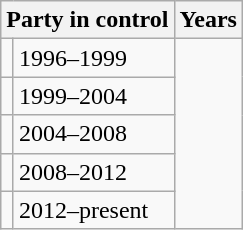<table class="wikitable">
<tr>
<th colspan="2">Party in control</th>
<th>Years</th>
</tr>
<tr>
<td></td>
<td>1996–1999</td>
</tr>
<tr>
<td></td>
<td>1999–2004</td>
</tr>
<tr>
<td></td>
<td>2004–2008</td>
</tr>
<tr>
<td></td>
<td>2008–2012</td>
</tr>
<tr>
<td></td>
<td>2012–present</td>
</tr>
</table>
